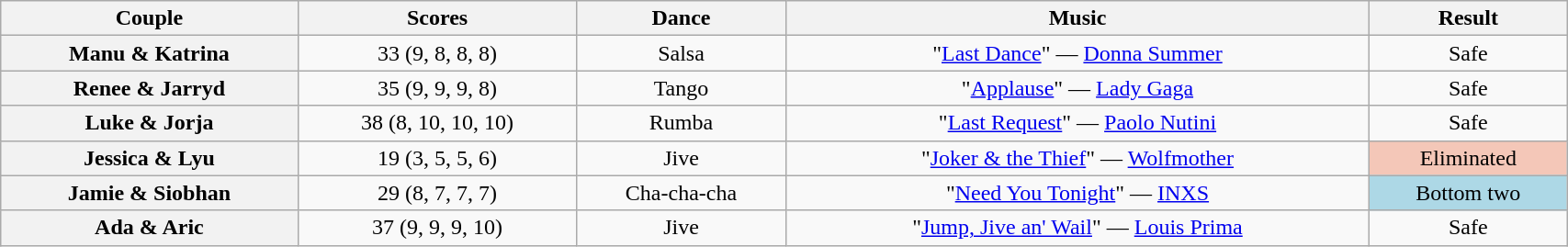<table class="wikitable sortable" style="text-align:center; width: 90%">
<tr>
<th scope="col">Couple</th>
<th scope="col">Scores</th>
<th scope="col" class="unsortable">Dance</th>
<th scope="col" class="unsortable">Music</th>
<th scope="col" class="unsortable">Result</th>
</tr>
<tr>
<th scope="row">Manu & Katrina</th>
<td>33 (9, 8, 8, 8)</td>
<td>Salsa</td>
<td>"<a href='#'>Last Dance</a>" — <a href='#'>Donna Summer</a></td>
<td>Safe</td>
</tr>
<tr>
<th scope="row">Renee & Jarryd</th>
<td>35 (9, 9, 9, 8)</td>
<td>Tango</td>
<td>"<a href='#'>Applause</a>" — <a href='#'>Lady Gaga</a></td>
<td>Safe</td>
</tr>
<tr>
<th scope="row">Luke & Jorja</th>
<td>38 (8, 10, 10, 10)</td>
<td>Rumba</td>
<td>"<a href='#'>Last Request</a>" — <a href='#'>Paolo Nutini</a></td>
<td>Safe</td>
</tr>
<tr>
<th scope="row">Jessica & Lyu</th>
<td>19 (3, 5, 5, 6)</td>
<td>Jive</td>
<td>"<a href='#'>Joker & the Thief</a>" — <a href='#'>Wolfmother</a></td>
<td bgcolor="f4c7b8">Eliminated</td>
</tr>
<tr>
<th scope="row">Jamie & Siobhan</th>
<td>29 (8, 7, 7, 7)</td>
<td>Cha-cha-cha</td>
<td>"<a href='#'>Need You Tonight</a>" — <a href='#'>INXS</a></td>
<td bgcolor="lightblue">Bottom two</td>
</tr>
<tr>
<th scope="row">Ada & Aric</th>
<td>37 (9, 9, 9, 10)</td>
<td>Jive</td>
<td>"<a href='#'>Jump, Jive an' Wail</a>" — <a href='#'>Louis Prima</a></td>
<td>Safe</td>
</tr>
</table>
